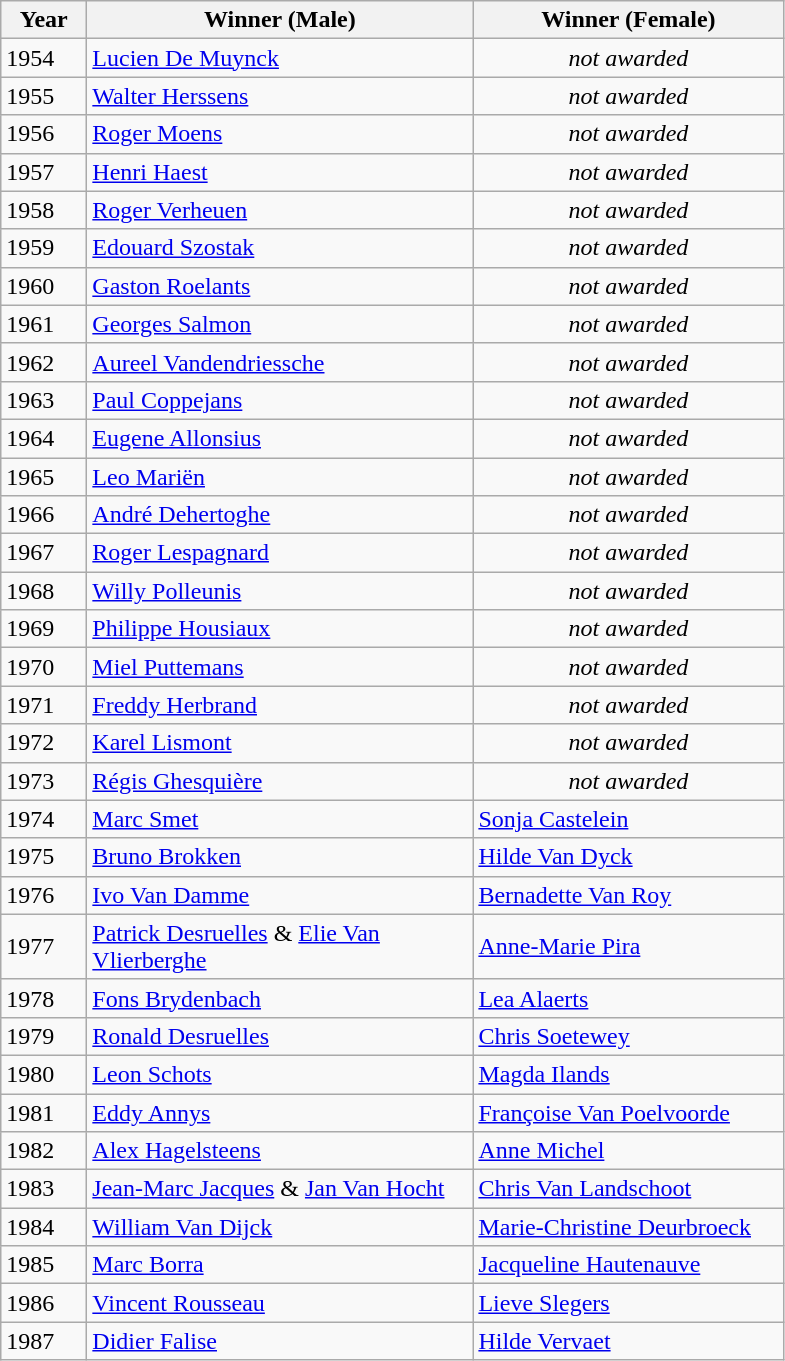<table class="wikitable sortable">
<tr>
<th width=50>Year</th>
<th width=250>Winner (Male)</th>
<th width=200>Winner (Female)</th>
</tr>
<tr>
<td>1954</td>
<td><a href='#'>Lucien De Muynck</a></td>
<td colspan=1 align="center"><em>not awarded</em></td>
</tr>
<tr>
<td>1955</td>
<td><a href='#'>Walter Herssens</a></td>
<td align="center"><em>not awarded</em></td>
</tr>
<tr>
<td>1956</td>
<td><a href='#'>Roger Moens</a></td>
<td align="center"><em>not awarded</em></td>
</tr>
<tr>
<td>1957</td>
<td><a href='#'>Henri Haest</a></td>
<td align="center"><em>not awarded</em></td>
</tr>
<tr>
<td>1958</td>
<td><a href='#'>Roger Verheuen</a></td>
<td align="center"><em>not awarded</em></td>
</tr>
<tr>
<td>1959</td>
<td><a href='#'>Edouard Szostak</a></td>
<td align="center"><em>not awarded</em></td>
</tr>
<tr>
<td>1960</td>
<td><a href='#'>Gaston Roelants</a></td>
<td align="center"><em>not awarded</em></td>
</tr>
<tr>
<td>1961</td>
<td><a href='#'>Georges Salmon</a></td>
<td align="center"><em>not awarded</em></td>
</tr>
<tr>
<td>1962</td>
<td><a href='#'>Aureel Vandendriessche</a></td>
<td align="center"><em>not awarded</em></td>
</tr>
<tr>
<td>1963</td>
<td><a href='#'>Paul Coppejans</a></td>
<td align="center"><em>not awarded</em></td>
</tr>
<tr>
<td>1964</td>
<td><a href='#'>Eugene Allonsius</a></td>
<td align="center"><em>not awarded</em></td>
</tr>
<tr>
<td>1965</td>
<td><a href='#'>Leo Mariën</a></td>
<td align="center"><em>not awarded</em></td>
</tr>
<tr>
<td>1966</td>
<td><a href='#'>André Dehertoghe</a></td>
<td align="center"><em>not awarded</em></td>
</tr>
<tr>
<td>1967</td>
<td><a href='#'>Roger Lespagnard</a></td>
<td align="center"><em>not awarded</em></td>
</tr>
<tr>
<td>1968</td>
<td><a href='#'>Willy Polleunis</a></td>
<td align="center"><em>not awarded</em></td>
</tr>
<tr>
<td>1969</td>
<td><a href='#'>Philippe Housiaux</a></td>
<td align="center"><em>not awarded</em></td>
</tr>
<tr>
<td>1970</td>
<td><a href='#'>Miel Puttemans</a></td>
<td align="center"><em>not awarded</em></td>
</tr>
<tr>
<td>1971</td>
<td><a href='#'>Freddy Herbrand</a></td>
<td align="center"><em>not awarded</em></td>
</tr>
<tr>
<td>1972</td>
<td><a href='#'>Karel Lismont</a></td>
<td align="center"><em>not awarded</em></td>
</tr>
<tr>
<td>1973</td>
<td><a href='#'>Régis Ghesquière</a></td>
<td align="center"><em>not awarded</em></td>
</tr>
<tr>
<td>1974</td>
<td><a href='#'>Marc Smet</a></td>
<td><a href='#'>Sonja Castelein</a></td>
</tr>
<tr>
<td>1975</td>
<td><a href='#'>Bruno Brokken</a></td>
<td><a href='#'>Hilde Van Dyck</a></td>
</tr>
<tr>
<td>1976</td>
<td><a href='#'>Ivo Van Damme</a></td>
<td><a href='#'>Bernadette Van Roy</a></td>
</tr>
<tr>
<td>1977</td>
<td><a href='#'>Patrick Desruelles</a> & <a href='#'>Elie Van Vlierberghe</a></td>
<td><a href='#'>Anne-Marie Pira</a></td>
</tr>
<tr>
<td>1978</td>
<td><a href='#'>Fons Brydenbach</a></td>
<td><a href='#'>Lea Alaerts</a></td>
</tr>
<tr>
<td>1979</td>
<td><a href='#'>Ronald Desruelles</a></td>
<td><a href='#'>Chris Soetewey</a></td>
</tr>
<tr>
<td>1980</td>
<td><a href='#'>Leon Schots</a></td>
<td><a href='#'>Magda Ilands</a></td>
</tr>
<tr>
<td>1981</td>
<td><a href='#'>Eddy Annys</a></td>
<td><a href='#'>Françoise Van Poelvoorde</a></td>
</tr>
<tr>
<td>1982</td>
<td><a href='#'>Alex Hagelsteens</a></td>
<td><a href='#'>Anne Michel</a></td>
</tr>
<tr>
<td>1983</td>
<td><a href='#'>Jean-Marc Jacques</a> & <a href='#'>Jan Van Hocht</a></td>
<td><a href='#'>Chris Van Landschoot</a></td>
</tr>
<tr>
<td>1984</td>
<td><a href='#'>William Van Dijck</a></td>
<td><a href='#'>Marie-Christine Deurbroeck</a></td>
</tr>
<tr>
<td>1985</td>
<td><a href='#'>Marc Borra</a></td>
<td><a href='#'>Jacqueline Hautenauve</a></td>
</tr>
<tr>
<td>1986</td>
<td><a href='#'>Vincent Rousseau</a></td>
<td><a href='#'>Lieve Slegers</a></td>
</tr>
<tr>
<td>1987</td>
<td><a href='#'>Didier Falise</a></td>
<td><a href='#'>Hilde Vervaet</a></td>
</tr>
</table>
